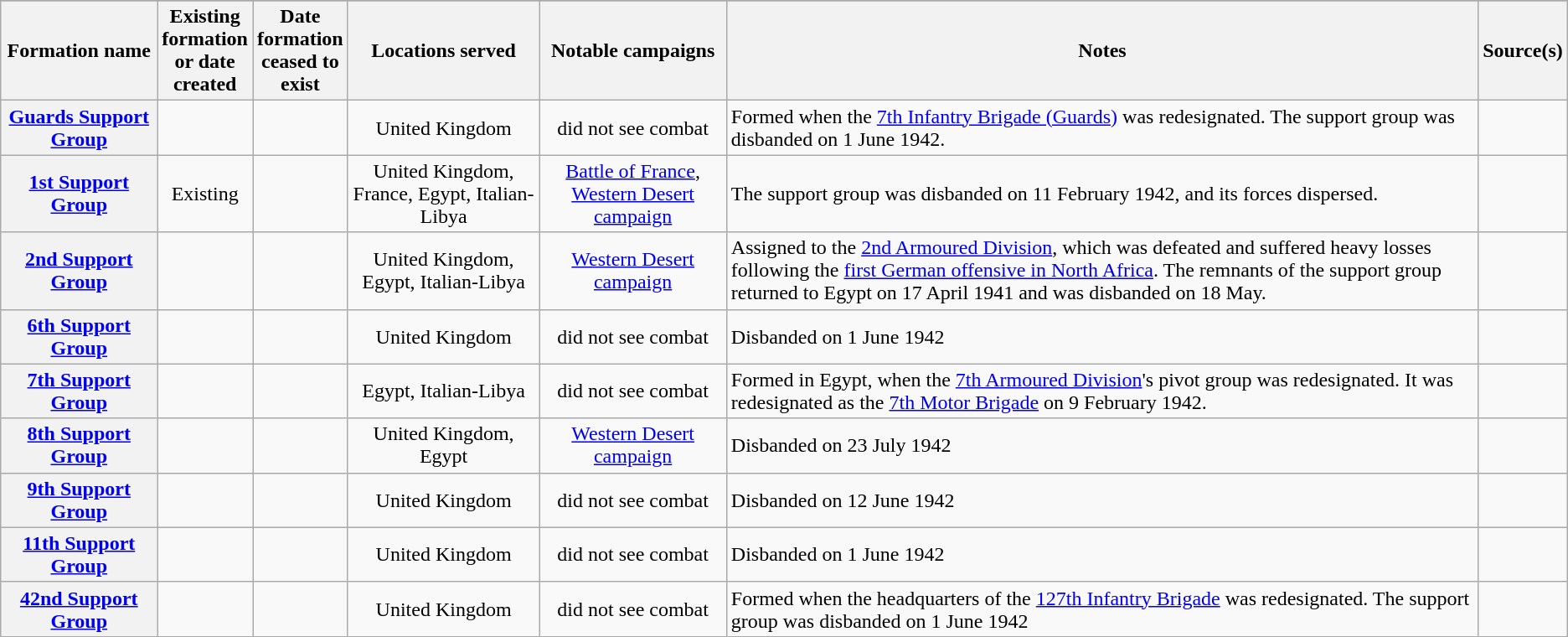<table class="wikitable sortable plainrowheaders" style="text-align: left; border-spacing: 2px; border: 1px solid darkgray;">
<tr>
</tr>
<tr>
<th width="10%" scope="col">Formation name</th>
<th width=5% scope="col">Existing formation or date created</th>
<th width=5% scope="col">Date formation ceased to exist</th>
<th class=unsortable !width=15% scope="col">Locations served</th>
<th class=unsortable !width=20% scope="col">Notable campaigns</th>
<th class=unsortable !width=40% scope="col">Notes</th>
<th class=unsortable width=5% scope="col">Source(s)</th>
</tr>
<tr>
<th scope="row" align="center"><a href='#'>Guards Support Group</a></th>
<td align="center"></td>
<td></td>
<td align="center">United Kingdom</td>
<td align="center">did not see combat</td>
<td align="left">Formed when the <a href='#'>7th Infantry Brigade (Guards)</a> was redesignated. The support group was disbanded on 1 June 1942.</td>
<td align="center"></td>
</tr>
<tr>
<th scope="row" align="center"><a href='#'>1st Support Group</a></th>
<td align="center">Existing</td>
<td></td>
<td align="center">United Kingdom, France, Egypt, Italian-Libya</td>
<td align="center"><a href='#'>Battle of France</a>, <a href='#'>Western Desert campaign</a></td>
<td align="left">The support group was disbanded on 11 February 1942, and its forces dispersed.</td>
<td align="center"></td>
</tr>
<tr>
<th scope="row" align="center"><a href='#'>2nd Support Group</a></th>
<td align="center"></td>
<td></td>
<td align="center">United Kingdom, Egypt, Italian-Libya</td>
<td align="center"><a href='#'>Western Desert campaign</a></td>
<td align="left">Assigned to the <a href='#'>2nd Armoured Division</a>, which was defeated and suffered heavy losses following the <a href='#'>first German offensive in North Africa</a>. The remnants of the support group returned to Egypt on 17 April 1941 and was disbanded on 18 May.</td>
<td align="center"></td>
</tr>
<tr>
<th scope="row" align="center"><a href='#'>6th Support Group</a></th>
<td align="center"></td>
<td></td>
<td align="center">United Kingdom</td>
<td align="center">did not see combat</td>
<td align="left">Disbanded on 1 June 1942</td>
<td align="center"></td>
</tr>
<tr>
<th scope="row" align="center"><a href='#'>7th Support Group</a></th>
<td align="center"></td>
<td></td>
<td align="center">Egypt, Italian-Libya</td>
<td align="center">did not see combat</td>
<td align="left">Formed in Egypt, when the <a href='#'>7th Armoured Division</a>'s pivot group was redesignated. It was redesignated as the <a href='#'>7th Motor Brigade</a> on 9 February 1942.</td>
<td align="center"></td>
</tr>
<tr>
<th scope="row" align="center"><a href='#'>8th Support Group</a></th>
<td align="center"></td>
<td></td>
<td align="center">United Kingdom, Egypt</td>
<td align="center"><a href='#'>Western Desert campaign</a></td>
<td align="left">Disbanded on 23 July 1942</td>
<td align="center"></td>
</tr>
<tr>
<th scope="row" align="center"><a href='#'>9th Support Group</a></th>
<td align="center"></td>
<td></td>
<td align="center">United Kingdom</td>
<td align="center">did not see combat</td>
<td align="left">Disbanded on 12 June 1942</td>
<td align="center"></td>
</tr>
<tr>
<th scope="row" align="center"><a href='#'>11th Support Group</a></th>
<td align="center"></td>
<td></td>
<td align="center">United Kingdom</td>
<td align="center">did not see combat</td>
<td align="left">Disbanded on 1 June 1942</td>
<td align="center"></td>
</tr>
<tr>
<th scope="row" align="center"><a href='#'>42nd Support Group</a></th>
<td align="center"></td>
<td></td>
<td align="center">United Kingdom</td>
<td align="center">did not see combat</td>
<td align="left">Formed when the headquarters of the <a href='#'>127th Infantry Brigade</a> was redesignated. The support group was disbanded on 1 June 1942</td>
<td align="center"></td>
</tr>
</table>
